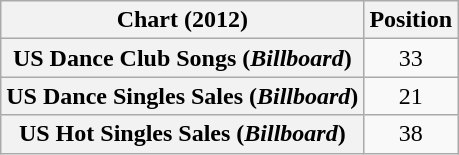<table class="wikitable sortable plainrowheaders" style="text-align:center">
<tr>
<th scope="col">Chart (2012)</th>
<th scope="col">Position</th>
</tr>
<tr>
<th scope="row">US Dance Club Songs (<em>Billboard</em>)</th>
<td>33</td>
</tr>
<tr>
<th scope="row">US Dance Singles Sales (<em>Billboard</em>)</th>
<td>21</td>
</tr>
<tr>
<th scope="row">US Hot Singles Sales (<em>Billboard</em>)</th>
<td>38</td>
</tr>
</table>
